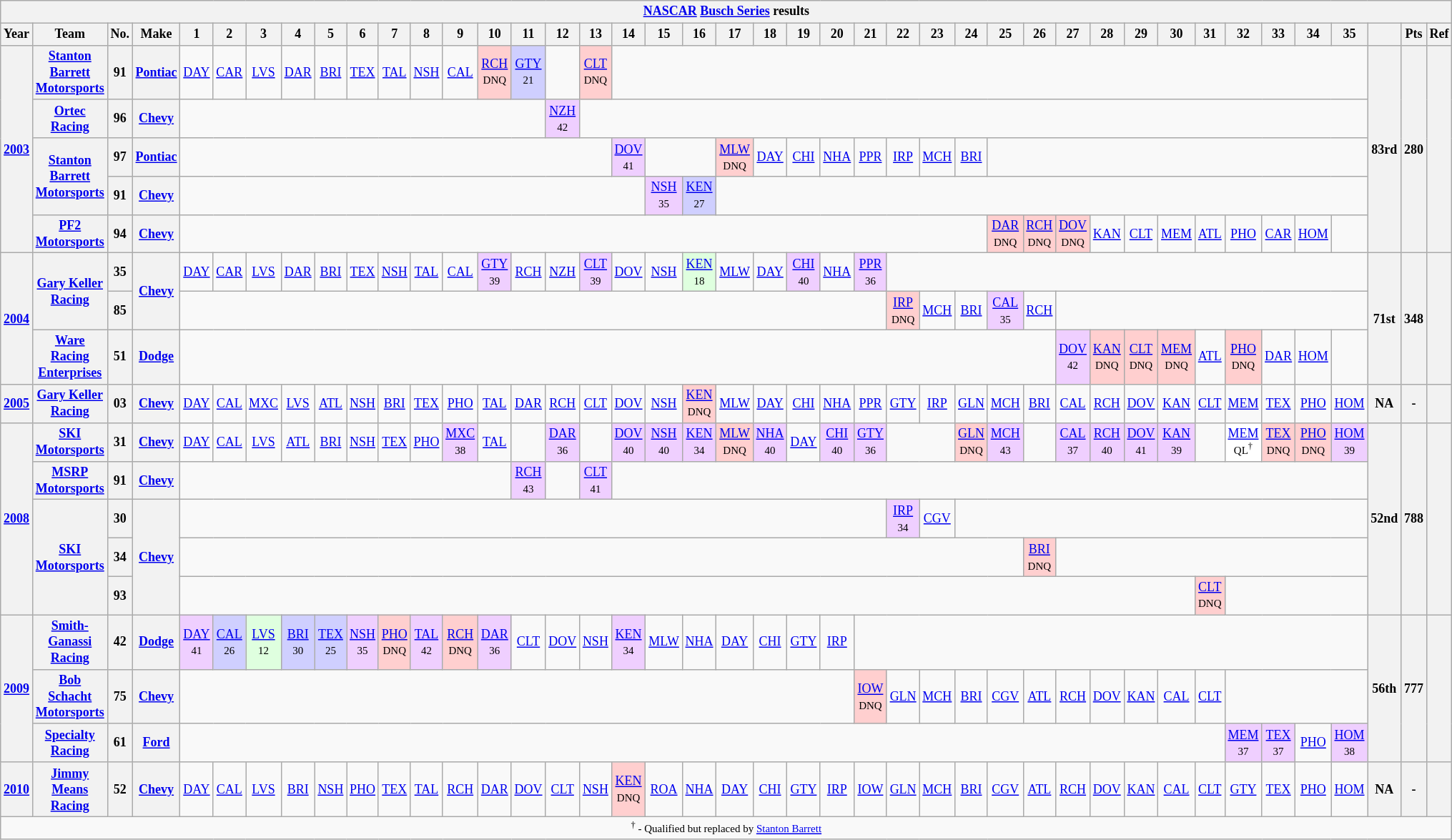<table class="wikitable" style="text-align:center; font-size:75%">
<tr>
<th colspan=42><a href='#'>NASCAR</a> <a href='#'>Busch Series</a> results</th>
</tr>
<tr>
<th>Year</th>
<th>Team</th>
<th>No.</th>
<th>Make</th>
<th>1</th>
<th>2</th>
<th>3</th>
<th>4</th>
<th>5</th>
<th>6</th>
<th>7</th>
<th>8</th>
<th>9</th>
<th>10</th>
<th>11</th>
<th>12</th>
<th>13</th>
<th>14</th>
<th>15</th>
<th>16</th>
<th>17</th>
<th>18</th>
<th>19</th>
<th>20</th>
<th>21</th>
<th>22</th>
<th>23</th>
<th>24</th>
<th>25</th>
<th>26</th>
<th>27</th>
<th>28</th>
<th>29</th>
<th>30</th>
<th>31</th>
<th>32</th>
<th>33</th>
<th>34</th>
<th>35</th>
<th></th>
<th>Pts</th>
<th>Ref</th>
</tr>
<tr>
<th rowspan=5><a href='#'>2003</a></th>
<th><a href='#'>Stanton Barrett Motorsports</a></th>
<th>91</th>
<th><a href='#'>Pontiac</a></th>
<td><a href='#'>DAY</a></td>
<td><a href='#'>CAR</a></td>
<td><a href='#'>LVS</a></td>
<td><a href='#'>DAR</a></td>
<td><a href='#'>BRI</a></td>
<td><a href='#'>TEX</a></td>
<td><a href='#'>TAL</a></td>
<td><a href='#'>NSH</a></td>
<td><a href='#'>CAL</a></td>
<td style="background:#FFCFCF;"><a href='#'>RCH</a><br><small>DNQ</small></td>
<td style="background:#CFCFFF;"><a href='#'>GTY</a><br><small>21</small></td>
<td></td>
<td style="background:#FFCFCF;"><a href='#'>CLT</a><br><small>DNQ</small></td>
<td colspan=22></td>
<th rowspan=5>83rd</th>
<th rowspan=5>280</th>
<th rowspan=5></th>
</tr>
<tr>
<th><a href='#'>Ortec Racing</a></th>
<th>96</th>
<th><a href='#'>Chevy</a></th>
<td colspan=11></td>
<td style="background:#EFCFFF;"><a href='#'>NZH</a><br><small>42</small></td>
<td colspan=23></td>
</tr>
<tr>
<th rowspan=2><a href='#'>Stanton Barrett Motorsports</a></th>
<th>97</th>
<th><a href='#'>Pontiac</a></th>
<td colspan=13></td>
<td style="background:#EFCFFF;"><a href='#'>DOV</a><br><small>41</small></td>
<td colspan=2></td>
<td style="background:#FFCFCF;"><a href='#'>MLW</a><br><small>DNQ</small></td>
<td><a href='#'>DAY</a></td>
<td><a href='#'>CHI</a></td>
<td><a href='#'>NHA</a></td>
<td><a href='#'>PPR</a></td>
<td><a href='#'>IRP</a></td>
<td><a href='#'>MCH</a></td>
<td><a href='#'>BRI</a></td>
<td colspan=12></td>
</tr>
<tr>
<th>91</th>
<th><a href='#'>Chevy</a></th>
<td colspan=14></td>
<td style="background:#EFCFFF;"><a href='#'>NSH</a><br><small>35</small></td>
<td style="background:#CFCFFF;"><a href='#'>KEN</a><br><small>27</small></td>
<td colspan=19></td>
</tr>
<tr>
<th><a href='#'>PF2 Motorsports</a></th>
<th>94</th>
<th><a href='#'>Chevy</a></th>
<td colspan=24></td>
<td style="background:#FFCFCF;"><a href='#'>DAR</a><br><small>DNQ</small></td>
<td style="background:#FFCFCF;"><a href='#'>RCH</a><br><small>DNQ</small></td>
<td style="background:#FFCFCF;"><a href='#'>DOV</a><br><small>DNQ</small></td>
<td><a href='#'>KAN</a></td>
<td><a href='#'>CLT</a></td>
<td><a href='#'>MEM</a></td>
<td><a href='#'>ATL</a></td>
<td><a href='#'>PHO</a></td>
<td><a href='#'>CAR</a></td>
<td><a href='#'>HOM</a></td>
<td></td>
</tr>
<tr>
<th rowspan=3><a href='#'>2004</a></th>
<th rowspan=2><a href='#'>Gary Keller Racing</a></th>
<th>35</th>
<th rowspan=2><a href='#'>Chevy</a></th>
<td><a href='#'>DAY</a></td>
<td><a href='#'>CAR</a></td>
<td><a href='#'>LVS</a></td>
<td><a href='#'>DAR</a></td>
<td><a href='#'>BRI</a></td>
<td><a href='#'>TEX</a></td>
<td><a href='#'>NSH</a></td>
<td><a href='#'>TAL</a></td>
<td><a href='#'>CAL</a></td>
<td style="background:#EFCFFF;"><a href='#'>GTY</a><br><small>39</small></td>
<td><a href='#'>RCH</a></td>
<td><a href='#'>NZH</a></td>
<td style="background:#EFCFFF;"><a href='#'>CLT</a><br><small>39</small></td>
<td><a href='#'>DOV</a></td>
<td><a href='#'>NSH</a></td>
<td style="background:#DFFFDF;"><a href='#'>KEN</a><br><small>18</small></td>
<td><a href='#'>MLW</a></td>
<td><a href='#'>DAY</a></td>
<td style="background:#EFCFFF;"><a href='#'>CHI</a><br><small>40</small></td>
<td><a href='#'>NHA</a></td>
<td style="background:#EFCFFF;"><a href='#'>PPR</a><br><small>36</small></td>
<td colspan=14></td>
<th rowspan=3>71st</th>
<th rowspan=3>348</th>
<th rowspan=3></th>
</tr>
<tr>
<th>85</th>
<td colspan=21></td>
<td style="background:#FFCFCF;"><a href='#'>IRP</a><br><small>DNQ</small></td>
<td><a href='#'>MCH</a></td>
<td><a href='#'>BRI</a></td>
<td style="background:#EFCFFF;"><a href='#'>CAL</a><br><small>35</small></td>
<td><a href='#'>RCH</a></td>
<td colspan=9></td>
</tr>
<tr>
<th><a href='#'>Ware Racing Enterprises</a></th>
<th>51</th>
<th><a href='#'>Dodge</a></th>
<td colspan=26></td>
<td style="background:#EFCFFF;"><a href='#'>DOV</a><br><small>42</small></td>
<td style="background:#FFCFCF;"><a href='#'>KAN</a><br><small>DNQ</small></td>
<td style="background:#FFCFCF;"><a href='#'>CLT</a><br><small>DNQ</small></td>
<td style="background:#FFCFCF;"><a href='#'>MEM</a><br><small>DNQ</small></td>
<td><a href='#'>ATL</a></td>
<td style="background:#FFCFCF;"><a href='#'>PHO</a><br><small>DNQ</small></td>
<td><a href='#'>DAR</a></td>
<td><a href='#'>HOM</a></td>
<td></td>
</tr>
<tr>
<th><a href='#'>2005</a></th>
<th><a href='#'>Gary Keller Racing</a></th>
<th>03</th>
<th><a href='#'>Chevy</a></th>
<td><a href='#'>DAY</a></td>
<td><a href='#'>CAL</a></td>
<td><a href='#'>MXC</a></td>
<td><a href='#'>LVS</a></td>
<td><a href='#'>ATL</a></td>
<td><a href='#'>NSH</a></td>
<td><a href='#'>BRI</a></td>
<td><a href='#'>TEX</a></td>
<td><a href='#'>PHO</a></td>
<td><a href='#'>TAL</a></td>
<td><a href='#'>DAR</a></td>
<td><a href='#'>RCH</a></td>
<td><a href='#'>CLT</a></td>
<td><a href='#'>DOV</a></td>
<td><a href='#'>NSH</a></td>
<td style="background:#FFCFCF;"><a href='#'>KEN</a><br><small>DNQ</small></td>
<td><a href='#'>MLW</a></td>
<td><a href='#'>DAY</a></td>
<td><a href='#'>CHI</a></td>
<td><a href='#'>NHA</a></td>
<td><a href='#'>PPR</a></td>
<td><a href='#'>GTY</a></td>
<td><a href='#'>IRP</a></td>
<td><a href='#'>GLN</a></td>
<td><a href='#'>MCH</a></td>
<td><a href='#'>BRI</a></td>
<td><a href='#'>CAL</a></td>
<td><a href='#'>RCH</a></td>
<td><a href='#'>DOV</a></td>
<td><a href='#'>KAN</a></td>
<td><a href='#'>CLT</a></td>
<td><a href='#'>MEM</a></td>
<td><a href='#'>TEX</a></td>
<td><a href='#'>PHO</a></td>
<td><a href='#'>HOM</a></td>
<th>NA</th>
<th>-</th>
<th></th>
</tr>
<tr>
<th rowspan=5><a href='#'>2008</a></th>
<th><a href='#'>SKI Motorsports</a></th>
<th>31</th>
<th><a href='#'>Chevy</a></th>
<td><a href='#'>DAY</a></td>
<td><a href='#'>CAL</a></td>
<td><a href='#'>LVS</a></td>
<td><a href='#'>ATL</a></td>
<td><a href='#'>BRI</a></td>
<td><a href='#'>NSH</a></td>
<td><a href='#'>TEX</a></td>
<td><a href='#'>PHO</a></td>
<td style="background:#EFCFFF;"><a href='#'>MXC</a><br><small>38</small></td>
<td><a href='#'>TAL</a></td>
<td></td>
<td style="background:#EFCFFF;"><a href='#'>DAR</a><br><small>36</small></td>
<td></td>
<td style="background:#EFCFFF;"><a href='#'>DOV</a><br><small>40</small></td>
<td style="background:#EFCFFF;"><a href='#'>NSH</a><br><small>40</small></td>
<td style="background:#EFCFFF;"><a href='#'>KEN</a><br><small>34</small></td>
<td style="background:#FFCFCF;"><a href='#'>MLW</a><br><small>DNQ</small></td>
<td style="background:#EFCFFF;"><a href='#'>NHA</a><br><small>40</small></td>
<td><a href='#'>DAY</a></td>
<td style="background:#EFCFFF;"><a href='#'>CHI</a><br><small>40</small></td>
<td style="background:#EFCFFF;"><a href='#'>GTY</a><br><small>36</small></td>
<td colspan=2></td>
<td style="background:#FFCFCF;"><a href='#'>GLN</a><br><small>DNQ</small></td>
<td style="background:#EFCFFF;"><a href='#'>MCH</a><br><small>43</small></td>
<td></td>
<td style="background:#EFCFFF;"><a href='#'>CAL</a><br><small>37</small></td>
<td style="background:#EFCFFF;"><a href='#'>RCH</a><br><small>40</small></td>
<td style="background:#EFCFFF;"><a href='#'>DOV</a><br><small>41</small></td>
<td style="background:#EFCFFF;"><a href='#'>KAN</a><br><small>39</small></td>
<td></td>
<td style="background:#FFFFFF;"><a href='#'>MEM</a><br><small>QL<sup>†</sup></small></td>
<td style="background:#FFCFCF;"><a href='#'>TEX</a><br><small>DNQ</small></td>
<td style="background:#FFCFCF;"><a href='#'>PHO</a><br><small>DNQ</small></td>
<td style="background:#EFCFFF;"><a href='#'>HOM</a><br><small>39</small></td>
<th rowspan=5>52nd</th>
<th rowspan=5>788</th>
<th rowspan=5></th>
</tr>
<tr>
<th><a href='#'>MSRP Motorsports</a></th>
<th>91</th>
<th><a href='#'>Chevy</a></th>
<td colspan=10></td>
<td style="background:#EFCFFF;"><a href='#'>RCH</a><br><small>43</small></td>
<td></td>
<td style="background:#EFCFFF;"><a href='#'>CLT</a><br><small>41</small></td>
<td colspan=22></td>
</tr>
<tr>
<th rowspan=3><a href='#'>SKI Motorsports</a></th>
<th>30</th>
<th rowspan=3><a href='#'>Chevy</a></th>
<td colspan=21></td>
<td style="background:#EFCFFF;"><a href='#'>IRP</a><br><small>34</small></td>
<td><a href='#'>CGV</a></td>
<td colspan=12></td>
</tr>
<tr>
<th>34</th>
<td colspan=25></td>
<td style="background:#FFCFCF;"><a href='#'>BRI</a><br><small>DNQ</small></td>
<td colspan=9></td>
</tr>
<tr>
<th>93</th>
<td colspan=30></td>
<td style="background:#FFCFCF;"><a href='#'>CLT</a><br><small>DNQ</small></td>
<td colspan=4></td>
</tr>
<tr>
<th rowspan=3><a href='#'>2009</a></th>
<th><a href='#'>Smith-Ganassi Racing</a></th>
<th>42</th>
<th><a href='#'>Dodge</a></th>
<td style="background:#EFCFFF;"><a href='#'>DAY</a><br><small>41</small></td>
<td style="background:#CFCFFF;"><a href='#'>CAL</a><br><small>26</small></td>
<td style="background:#DFFFDF;"><a href='#'>LVS</a><br><small>12</small></td>
<td style="background:#CFCFFF;"><a href='#'>BRI</a><br><small>30</small></td>
<td style="background:#CFCFFF;"><a href='#'>TEX</a><br><small>25</small></td>
<td style="background:#EFCFFF;"><a href='#'>NSH</a><br><small>35</small></td>
<td style="background:#FFCFCF;"><a href='#'>PHO</a><br><small>DNQ</small></td>
<td style="background:#EFCFFF;"><a href='#'>TAL</a><br><small>42</small></td>
<td style="background:#FFCFCF;"><a href='#'>RCH</a><br><small>DNQ</small></td>
<td style="background:#EFCFFF;"><a href='#'>DAR</a><br><small>36</small></td>
<td><a href='#'>CLT</a></td>
<td><a href='#'>DOV</a></td>
<td><a href='#'>NSH</a></td>
<td style="background:#EFCFFF;"><a href='#'>KEN</a><br><small>34</small></td>
<td><a href='#'>MLW</a></td>
<td><a href='#'>NHA</a></td>
<td><a href='#'>DAY</a></td>
<td><a href='#'>CHI</a></td>
<td><a href='#'>GTY</a></td>
<td><a href='#'>IRP</a></td>
<td colspan=15></td>
<th rowspan=3>56th</th>
<th rowspan=3>777</th>
<th rowspan=3></th>
</tr>
<tr>
<th><a href='#'>Bob Schacht Motorsports</a></th>
<th>75</th>
<th><a href='#'>Chevy</a></th>
<td colspan=20></td>
<td style="background:#FFCFCF;"><a href='#'>IOW</a><br><small>DNQ</small></td>
<td><a href='#'>GLN</a></td>
<td><a href='#'>MCH</a></td>
<td><a href='#'>BRI</a></td>
<td><a href='#'>CGV</a></td>
<td><a href='#'>ATL</a></td>
<td><a href='#'>RCH</a></td>
<td><a href='#'>DOV</a></td>
<td><a href='#'>KAN</a></td>
<td><a href='#'>CAL</a></td>
<td><a href='#'>CLT</a></td>
<td colspan=4></td>
</tr>
<tr>
<th><a href='#'>Specialty Racing</a></th>
<th>61</th>
<th><a href='#'>Ford</a></th>
<td colspan=31></td>
<td style="background:#EFCFFF;"><a href='#'>MEM</a><br><small>37</small></td>
<td style="background:#EFCFFF;"><a href='#'>TEX</a><br><small>37</small></td>
<td><a href='#'>PHO</a></td>
<td style="background:#EFCFFF;"><a href='#'>HOM</a><br><small>38</small></td>
</tr>
<tr>
<th><a href='#'>2010</a></th>
<th><a href='#'>Jimmy Means Racing</a></th>
<th>52</th>
<th><a href='#'>Chevy</a></th>
<td><a href='#'>DAY</a></td>
<td><a href='#'>CAL</a></td>
<td><a href='#'>LVS</a></td>
<td><a href='#'>BRI</a></td>
<td><a href='#'>NSH</a></td>
<td><a href='#'>PHO</a></td>
<td><a href='#'>TEX</a></td>
<td><a href='#'>TAL</a></td>
<td><a href='#'>RCH</a></td>
<td><a href='#'>DAR</a></td>
<td><a href='#'>DOV</a></td>
<td><a href='#'>CLT</a></td>
<td><a href='#'>NSH</a></td>
<td style="background:#FFCFCF;"><a href='#'>KEN</a><br><small>DNQ</small></td>
<td><a href='#'>ROA</a></td>
<td><a href='#'>NHA</a></td>
<td><a href='#'>DAY</a></td>
<td><a href='#'>CHI</a></td>
<td><a href='#'>GTY</a></td>
<td><a href='#'>IRP</a></td>
<td><a href='#'>IOW</a></td>
<td><a href='#'>GLN</a></td>
<td><a href='#'>MCH</a></td>
<td><a href='#'>BRI</a></td>
<td><a href='#'>CGV</a></td>
<td><a href='#'>ATL</a></td>
<td><a href='#'>RCH</a></td>
<td><a href='#'>DOV</a></td>
<td><a href='#'>KAN</a></td>
<td><a href='#'>CAL</a></td>
<td><a href='#'>CLT</a></td>
<td><a href='#'>GTY</a></td>
<td><a href='#'>TEX</a></td>
<td><a href='#'>PHO</a></td>
<td><a href='#'>HOM</a></td>
<th>NA</th>
<th>-</th>
<th></th>
</tr>
<tr>
<td colspan=42><small><sup>†</sup> - Qualified but replaced by <a href='#'>Stanton Barrett</a></small></td>
</tr>
</table>
